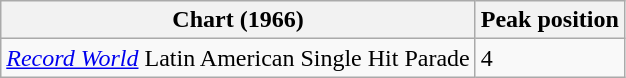<table class="wikitable">
<tr>
<th>Chart (1966)</th>
<th>Peak position</th>
</tr>
<tr>
<td><em><a href='#'>Record World</a></em> Latin American Single Hit Parade</td>
<td>4</td>
</tr>
</table>
